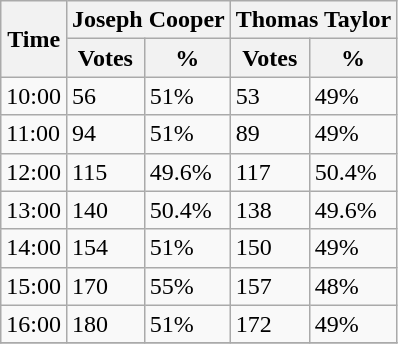<table class="wikitable">
<tr>
<th rowspan="2">Time</th>
<th colspan="2">Joseph Cooper</th>
<th colspan="2">Thomas Taylor</th>
</tr>
<tr>
<th>Votes</th>
<th>%</th>
<th>Votes</th>
<th>%</th>
</tr>
<tr>
<td>10:00</td>
<td>56</td>
<td>51%</td>
<td>53</td>
<td>49%</td>
</tr>
<tr>
<td>11:00</td>
<td>94</td>
<td>51%</td>
<td>89</td>
<td>49%</td>
</tr>
<tr>
<td>12:00</td>
<td>115</td>
<td>49.6%</td>
<td>117</td>
<td>50.4%</td>
</tr>
<tr>
<td>13:00</td>
<td>140</td>
<td>50.4%</td>
<td>138</td>
<td>49.6%</td>
</tr>
<tr>
<td>14:00</td>
<td>154</td>
<td>51%</td>
<td>150</td>
<td>49%</td>
</tr>
<tr>
<td>15:00</td>
<td>170</td>
<td>55%</td>
<td>157</td>
<td>48%</td>
</tr>
<tr>
<td>16:00</td>
<td>180</td>
<td>51%</td>
<td>172</td>
<td>49%</td>
</tr>
<tr>
</tr>
</table>
